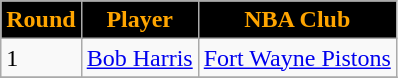<table class="wikitable" width="text-align:center;">
<tr>
<th style="background:black;color:orange;">Round</th>
<th style="background:black;color:orange;">Player</th>
<th style="background:black;color:orange;">NBA Club</th>
</tr>
<tr>
<td>1</td>
<td><a href='#'>Bob Harris</a></td>
<td><a href='#'>Fort Wayne Pistons</a></td>
</tr>
<tr>
</tr>
</table>
